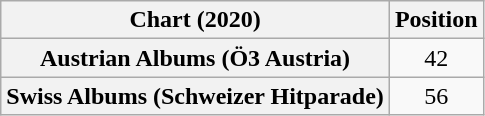<table class="wikitable sortable plainrowheaders" style="text-align:center">
<tr>
<th scope="col">Chart (2020)</th>
<th scope="col">Position</th>
</tr>
<tr>
<th scope="row">Austrian Albums (Ö3 Austria)</th>
<td>42</td>
</tr>
<tr>
<th scope="row">Swiss Albums (Schweizer Hitparade)</th>
<td>56</td>
</tr>
</table>
